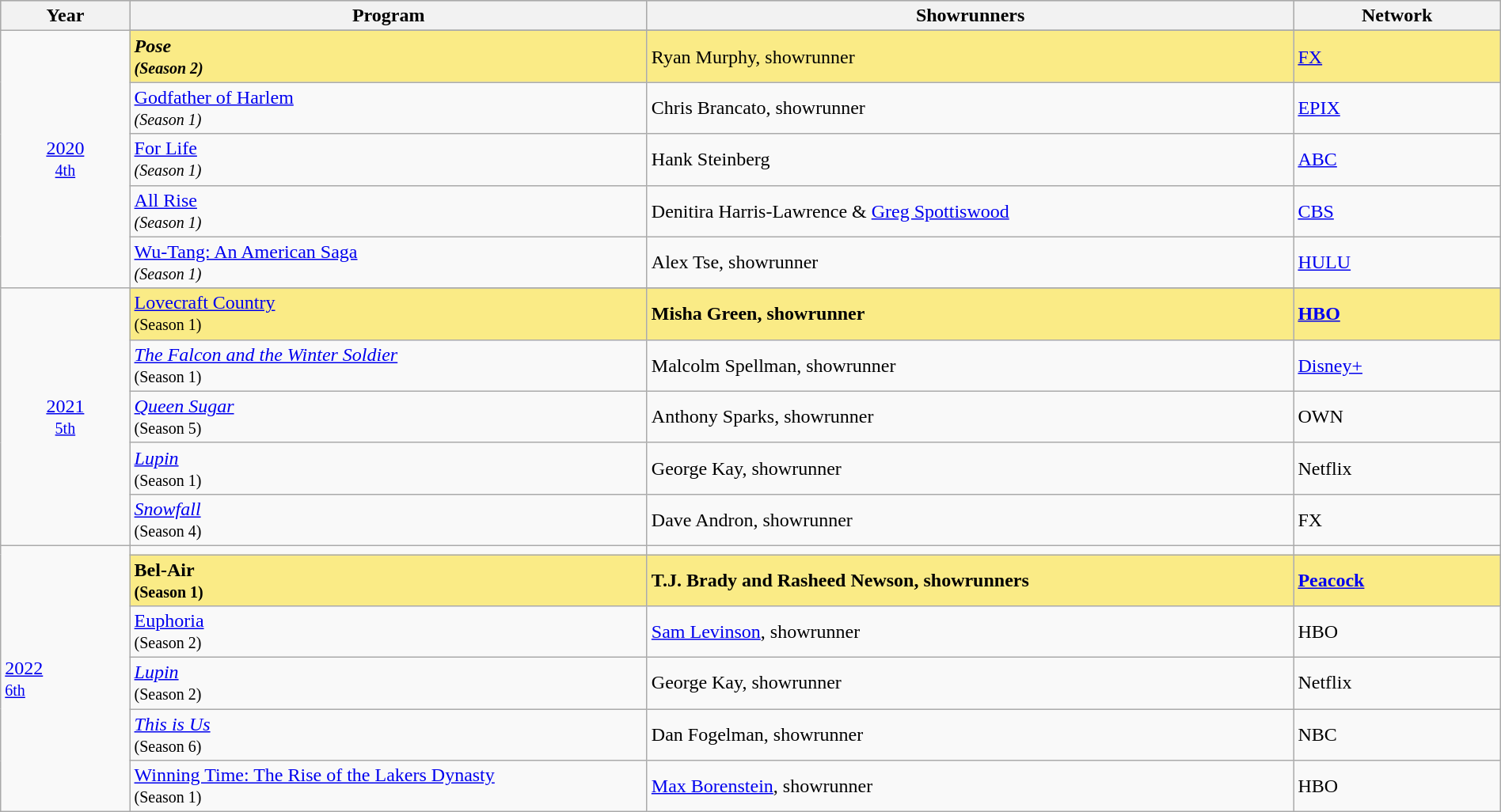<table class="wikitable" style="width:100%">
<tr bgcolor="#bebebe">
<th width="5%">Year</th>
<th width="20%">Program</th>
<th width="25%">Showrunners</th>
<th width="8%">Network</th>
</tr>
<tr>
<td rowspan=6 style="text-align:center"><a href='#'>2020</a><br><small><a href='#'>4th</a></small><br></td>
</tr>
<tr style="background:#FAEB86">
<td><strong><em>Pose<em><br><small>(Season 2)</small><strong></td>
<td></strong>Ryan Murphy, showrunner<strong></td>
<td></strong><a href='#'>FX</a><strong></td>
</tr>
<tr>
<td></em><a href='#'>Godfather of Harlem</a><em><br><small>(Season 1)</small></td>
<td>Chris Brancato, showrunner</td>
<td><a href='#'>EPIX</a></td>
</tr>
<tr>
<td></em><a href='#'>For Life</a><em><br><small>(Season 1)</small></td>
<td>Hank Steinberg</td>
<td><a href='#'>ABC</a></td>
</tr>
<tr>
<td></em><a href='#'>All Rise</a><em><br><small>(Season 1)</small></td>
<td>Denitira Harris-Lawrence & <a href='#'>Greg Spottiswood</a></td>
<td><a href='#'>CBS</a></td>
</tr>
<tr>
<td></em><a href='#'>Wu-Tang: An American Saga</a><em><br><small>(Season 1)</small></td>
<td>Alex Tse, showrunner</td>
<td><a href='#'>HULU</a></td>
</tr>
<tr>
<td rowspan=6 style="text-align:center"><a href='#'>2021</a><br><small><a href='#'>5th</a></small><br></td>
</tr>
<tr style="background:#FAEB86">
<td></em></strong><a href='#'>Lovecraft Country</a></em><br><small>(Season 1)</small></strong></td>
<td><strong>Misha Green, showrunner</strong></td>
<td><strong><a href='#'>HBO</a></strong></td>
</tr>
<tr>
<td><em><a href='#'>The Falcon and the Winter Soldier</a></em><br><small>(Season 1)</small></td>
<td>Malcolm Spellman, showrunner</td>
<td><a href='#'>Disney+</a></td>
</tr>
<tr>
<td><em><a href='#'>Queen Sugar</a></em><br><small>(Season 5)</small></td>
<td>Anthony Sparks, showrunner</td>
<td>OWN</td>
</tr>
<tr>
<td><em><a href='#'>Lupin</a></em><br><small>(Season 1)</small></td>
<td>George Kay, showrunner</td>
<td>Netflix</td>
</tr>
<tr>
<td><em><a href='#'>Snowfall</a></em><br><small>(Season 4)</small></td>
<td>Dave Andron, showrunner</td>
<td>FX</td>
</tr>
<tr>
<td rowspan="6"><a href='#'>2022</a><br><small><a href='#'>6th</a></small><br></td>
<td></td>
<td></td>
<td></td>
</tr>
<tr style="background:#FAEB86">
<td><strong>Bel-Air<br><small>(Season 1)</small></strong></td>
<td><strong>T.J. Brady and Rasheed Newson, showrunners</strong></td>
<td><strong><a href='#'>Peacock</a></strong></td>
</tr>
<tr>
<td><a href='#'>Euphoria</a><br><small>(Season 2)</small></td>
<td><a href='#'>Sam Levinson</a>, showrunner</td>
<td>HBO</td>
</tr>
<tr>
<td><em><a href='#'>Lupin</a></em><br><small>(Season 2)</small></td>
<td>George Kay, showrunner</td>
<td>Netflix</td>
</tr>
<tr>
<td><em><a href='#'>This is Us</a></em><br><small>(Season 6)</small></td>
<td>Dan Fogelman, showrunner</td>
<td>NBC</td>
</tr>
<tr>
<td><a href='#'>Winning Time: The Rise of the Lakers Dynasty</a><br><small>(Season 1)</small></td>
<td><a href='#'>Max Borenstein</a>, showrunner</td>
<td>HBO</td>
</tr>
</table>
